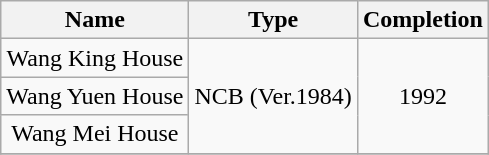<table class="wikitable" style="text-align: center">
<tr>
<th>Name</th>
<th>Type</th>
<th>Completion</th>
</tr>
<tr>
<td>Wang King House</td>
<td rowspan="3">NCB (Ver.1984)</td>
<td rowspan="3">1992</td>
</tr>
<tr>
<td>Wang Yuen House</td>
</tr>
<tr>
<td>Wang Mei House</td>
</tr>
<tr>
</tr>
</table>
